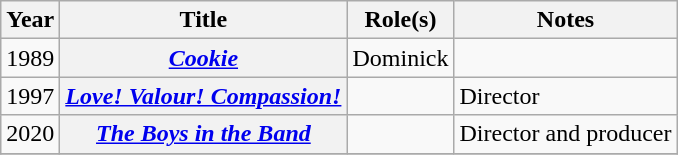<table class="wikitable unsortable plainrowheaders">
<tr>
<th scope="col">Year</th>
<th scope="col">Title</th>
<th scope="col">Role(s)</th>
<th scope="col" class="unsortable">Notes</th>
</tr>
<tr>
<td>1989</td>
<th scope="row"><em><a href='#'>Cookie</a></em></th>
<td>Dominick</td>
<td></td>
</tr>
<tr>
<td>1997</td>
<th scope="row"><em><a href='#'>Love! Valour! Compassion!</a></em></th>
<td></td>
<td>Director</td>
</tr>
<tr>
<td>2020</td>
<th scope="row"><em><a href='#'>The Boys in the Band</a></em></th>
<td></td>
<td>Director and producer</td>
</tr>
<tr>
</tr>
</table>
